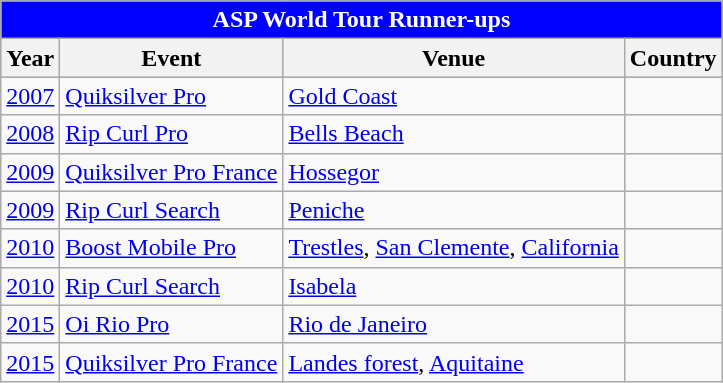<table class="wikitable">
<tr bgcolor=skyblue>
<td colspan=4; style="background: blue; color: white" align="center"><strong>ASP World Tour Runner-ups</strong></td>
</tr>
<tr bgcolor=#bdb76b>
<th>Year</th>
<th>Event</th>
<th>Venue</th>
<th>Country</th>
</tr>
<tr>
<td><a href='#'>2007</a></td>
<td><a href='#'>Quiksilver Pro</a></td>
<td><a href='#'>Gold Coast</a></td>
<td></td>
</tr>
<tr>
<td><a href='#'>2008</a></td>
<td><a href='#'>Rip Curl Pro</a></td>
<td><a href='#'>Bells Beach</a></td>
<td></td>
</tr>
<tr>
<td><a href='#'>2009</a></td>
<td><a href='#'>Quiksilver Pro France</a></td>
<td><a href='#'>Hossegor</a></td>
<td></td>
</tr>
<tr>
<td><a href='#'>2009</a></td>
<td><a href='#'>Rip Curl Search</a></td>
<td><a href='#'>Peniche</a></td>
<td></td>
</tr>
<tr>
<td><a href='#'>2010</a></td>
<td><a href='#'>Boost Mobile Pro</a></td>
<td><a href='#'>Trestles</a>, <a href='#'>San Clemente</a>, <a href='#'>California</a></td>
<td></td>
</tr>
<tr>
<td><a href='#'>2010</a></td>
<td><a href='#'>Rip Curl Search</a></td>
<td><a href='#'>Isabela</a></td>
<td></td>
</tr>
<tr>
<td><a href='#'>2015</a></td>
<td><a href='#'>Oi Rio Pro</a></td>
<td><a href='#'>Rio de Janeiro</a></td>
<td></td>
</tr>
<tr>
<td><a href='#'>2015</a></td>
<td><a href='#'>Quiksilver Pro France</a></td>
<td><a href='#'>Landes forest</a>, <a href='#'>Aquitaine</a></td>
<td></td>
</tr>
</table>
